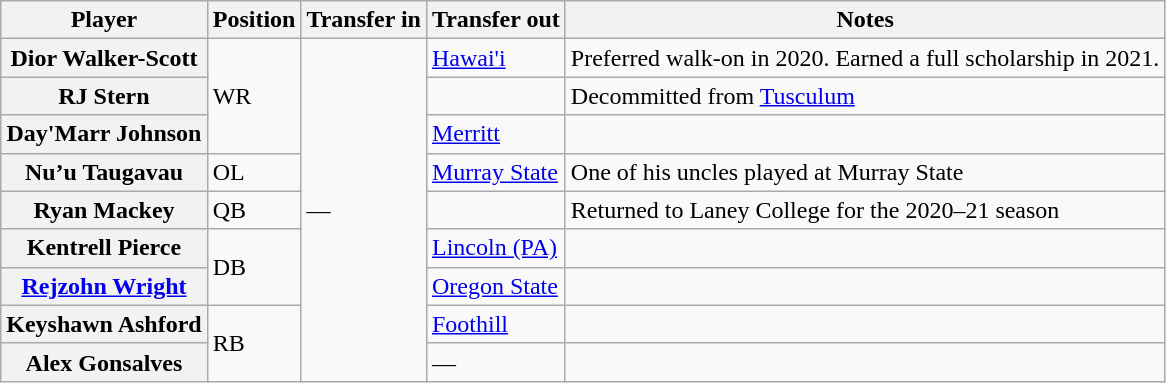<table class="wikitable">
<tr>
<th scope="col">Player</th>
<th scope="col">Position</th>
<th scope="col">Transfer in</th>
<th scope="col">Transfer out</th>
<th scope="col">Notes</th>
</tr>
<tr>
<th scope="row">Dior Walker-Scott</th>
<td rowspan="3">WR</td>
<td rowspan="9">—</td>
<td><a href='#'>Hawai'i</a></td>
<td>Preferred walk-on in 2020. Earned a full scholarship in 2021.</td>
</tr>
<tr>
<th scope="row">RJ Stern</th>
<td></td>
<td>Decommitted from <a href='#'>Tusculum</a></td>
</tr>
<tr>
<th scope="row">Day'Marr Johnson</th>
<td><a href='#'>Merritt</a></td>
<td></td>
</tr>
<tr>
<th scope="row">Nu’u Taugavau</th>
<td>OL</td>
<td><a href='#'>Murray State</a></td>
<td>One of his uncles played at Murray State</td>
</tr>
<tr>
<th scope="row">Ryan Mackey</th>
<td>QB</td>
<td></td>
<td>Returned to Laney College for the 2020–21 season</td>
</tr>
<tr>
<th scope="row">Kentrell Pierce</th>
<td rowspan="2">DB</td>
<td><a href='#'>Lincoln (PA)</a></td>
<td></td>
</tr>
<tr>
<th scope="row"><a href='#'>Rejzohn Wright</a></th>
<td><a href='#'>Oregon State</a></td>
<td></td>
</tr>
<tr>
<th scope="row">Keyshawn Ashford</th>
<td rowspan="2">RB</td>
<td><a href='#'>Foothill</a></td>
<td></td>
</tr>
<tr>
<th scope="row">Alex Gonsalves</th>
<td>—</td>
<td></td>
</tr>
</table>
